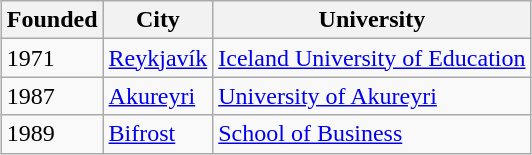<table class="wikitable sortable" style="margin:1px; border:1px solid #ccc;">
<tr style="text-align:left; vertical-align:top;" ">
<th>Founded</th>
<th>City</th>
<th>University</th>
</tr>
<tr>
<td>1971</td>
<td><a href='#'>Reykjavík</a></td>
<td><a href='#'>Iceland University of Education</a></td>
</tr>
<tr>
<td>1987</td>
<td><a href='#'>Akureyri</a></td>
<td><a href='#'>University of Akureyri</a></td>
</tr>
<tr>
<td>1989</td>
<td><a href='#'>Bifrost</a></td>
<td><a href='#'>School of Business</a></td>
</tr>
</table>
